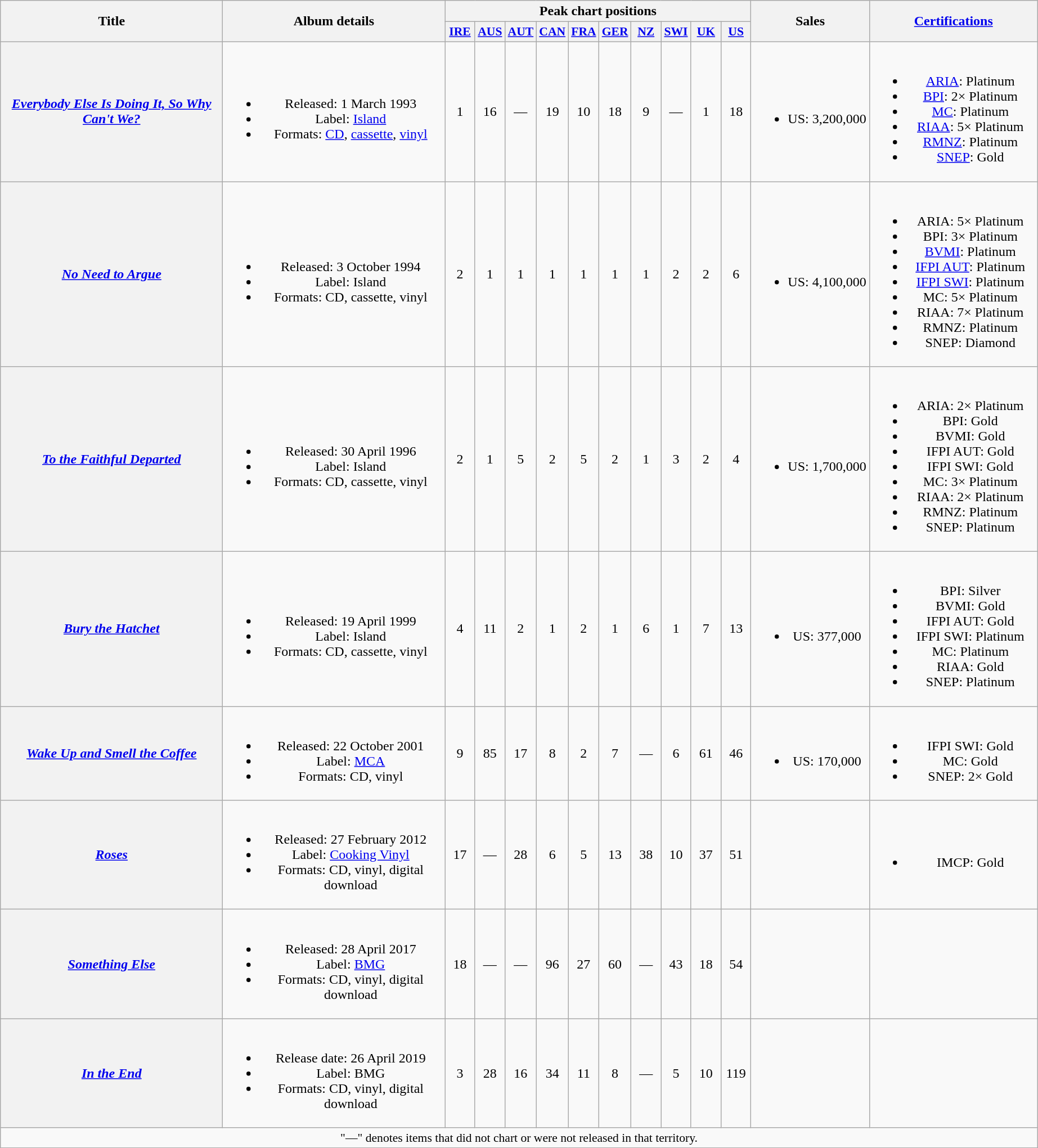<table class="wikitable plainrowheaders" style="text-align:center;">
<tr>
<th scope="col" rowspan="2" style="width:16em;">Title</th>
<th scope="col" rowspan="2" style="width:16em;">Album details</th>
<th scope="col" colspan="10">Peak chart positions</th>
<th rowspan="2">Sales</th>
<th rowspan="2" style="width:12em;"><a href='#'>Certifications</a></th>
</tr>
<tr>
<th style="width:2em;font-size:90%;"><a href='#'>IRE</a><br></th>
<th style="width:2em;font-size:90%;"><a href='#'>AUS</a><br></th>
<th style="width:2em;font-size:90%;"><a href='#'>AUT</a><br></th>
<th style="width:2em;font-size:90%;"><a href='#'>CAN</a><br></th>
<th style="width:2em;font-size:90%;"><a href='#'>FRA</a><br></th>
<th style="width:2em;font-size:90%;"><a href='#'>GER</a><br></th>
<th style="width:2em;font-size:90%;"><a href='#'>NZ</a><br></th>
<th style="width:2em;font-size:90%;"><a href='#'>SWI</a><br></th>
<th style="width:2em;font-size:90%;"><a href='#'>UK</a><br></th>
<th style="width:2em;font-size:90%;"><a href='#'>US</a><br></th>
</tr>
<tr>
<th scope="row"><em><a href='#'>Everybody Else Is Doing It, So Why Can't We?</a></em></th>
<td><br><ul><li>Released: 1 March 1993</li><li>Label: <a href='#'>Island</a></li><li>Formats: <a href='#'>CD</a>, <a href='#'>cassette</a>, <a href='#'>vinyl</a></li></ul></td>
<td>1</td>
<td>16</td>
<td>—</td>
<td>19</td>
<td>10</td>
<td>18</td>
<td>9</td>
<td>—</td>
<td>1</td>
<td>18</td>
<td><br><ul><li>US: 3,200,000</li></ul></td>
<td><br><ul><li><a href='#'>ARIA</a>: Platinum</li><li><a href='#'>BPI</a>: 2× Platinum</li><li><a href='#'>MC</a>: Platinum</li><li><a href='#'>RIAA</a>: 5× Platinum</li><li><a href='#'>RMNZ</a>: Platinum</li><li><a href='#'>SNEP</a>: Gold</li></ul></td>
</tr>
<tr>
<th scope="row"><em><a href='#'>No Need to Argue</a></em></th>
<td><br><ul><li>Released: 3 October 1994</li><li>Label: Island</li><li>Formats: CD, cassette, vinyl</li></ul></td>
<td>2</td>
<td>1</td>
<td>1</td>
<td>1</td>
<td>1</td>
<td>1</td>
<td>1</td>
<td>2</td>
<td>2</td>
<td>6</td>
<td><br><ul><li>US: 4,100,000</li></ul></td>
<td><br><ul><li>ARIA: 5× Platinum</li><li>BPI: 3× Platinum</li><li><a href='#'>BVMI</a>: Platinum</li><li><a href='#'>IFPI AUT</a>: Platinum</li><li><a href='#'>IFPI SWI</a>: Platinum</li><li>MC: 5× Platinum</li><li>RIAA: 7× Platinum</li><li>RMNZ: Platinum</li><li>SNEP: Diamond</li></ul></td>
</tr>
<tr>
<th scope="row"><em><a href='#'>To the Faithful Departed</a></em></th>
<td><br><ul><li>Released: 30 April 1996</li><li>Label: Island</li><li>Formats: CD, cassette, vinyl</li></ul></td>
<td>2</td>
<td>1</td>
<td>5</td>
<td>2</td>
<td>5</td>
<td>2</td>
<td>1</td>
<td>3</td>
<td>2</td>
<td>4</td>
<td><br><ul><li>US: 1,700,000</li></ul></td>
<td><br><ul><li>ARIA: 2× Platinum</li><li>BPI: Gold</li><li>BVMI: Gold</li><li>IFPI AUT: Gold</li><li>IFPI SWI: Gold</li><li>MC: 3× Platinum</li><li>RIAA: 2× Platinum</li><li>RMNZ: Platinum</li><li>SNEP: Platinum</li></ul></td>
</tr>
<tr>
<th scope="row"><em><a href='#'>Bury the Hatchet</a></em></th>
<td><br><ul><li>Released: 19 April 1999</li><li>Label: Island</li><li>Formats: CD, cassette, vinyl</li></ul></td>
<td>4</td>
<td>11</td>
<td>2</td>
<td>1</td>
<td>2</td>
<td>1</td>
<td>6</td>
<td>1</td>
<td>7</td>
<td>13</td>
<td><br><ul><li>US: 377,000</li></ul></td>
<td><br><ul><li>BPI: Silver</li><li>BVMI: Gold</li><li>IFPI AUT: Gold</li><li>IFPI SWI: Platinum</li><li>MC: Platinum</li><li>RIAA: Gold</li><li>SNEP: Platinum</li></ul></td>
</tr>
<tr>
<th scope="row"><em><a href='#'>Wake Up and Smell the Coffee</a></em></th>
<td><br><ul><li>Released: 22 October 2001</li><li>Label: <a href='#'>MCA</a></li><li>Formats: CD, vinyl</li></ul></td>
<td>9</td>
<td>85</td>
<td>17</td>
<td>8</td>
<td>2</td>
<td>7</td>
<td>—</td>
<td>6</td>
<td>61</td>
<td>46</td>
<td><br><ul><li>US: 170,000</li></ul></td>
<td><br><ul><li>IFPI SWI: Gold</li><li>MC: Gold</li><li>SNEP: 2× Gold</li></ul></td>
</tr>
<tr>
<th scope="row"><em><a href='#'>Roses</a></em></th>
<td><br><ul><li>Released: 27 February 2012</li><li>Label: <a href='#'>Cooking Vinyl</a></li><li>Formats: CD, vinyl, digital download</li></ul></td>
<td>17</td>
<td>—</td>
<td>28</td>
<td>6</td>
<td>5</td>
<td>13</td>
<td>38</td>
<td>10</td>
<td>37</td>
<td>51</td>
<td></td>
<td><br><ul><li>IMCP: Gold</li></ul></td>
</tr>
<tr>
<th scope="row"><em><a href='#'>Something Else</a></em></th>
<td><br><ul><li>Released: 28 April 2017</li><li>Label: <a href='#'>BMG</a></li><li>Formats: CD, vinyl, digital download</li></ul></td>
<td>18</td>
<td>—</td>
<td>—</td>
<td>96</td>
<td>27</td>
<td>60</td>
<td>—</td>
<td>43</td>
<td>18</td>
<td>54</td>
<td></td>
<td></td>
</tr>
<tr>
<th scope="row"><em><a href='#'>In the End</a></em></th>
<td><br><ul><li>Release date: 26 April 2019</li><li>Label: BMG</li><li>Formats: CD, vinyl, digital download</li></ul></td>
<td>3</td>
<td>28</td>
<td>16</td>
<td>34</td>
<td>11</td>
<td>8</td>
<td>—</td>
<td>5</td>
<td>10</td>
<td>119</td>
<td></td>
<td></td>
</tr>
<tr>
<td colspan="16" style="font-size:90%">"—" denotes items that did not chart or were not released in that territory.</td>
</tr>
</table>
